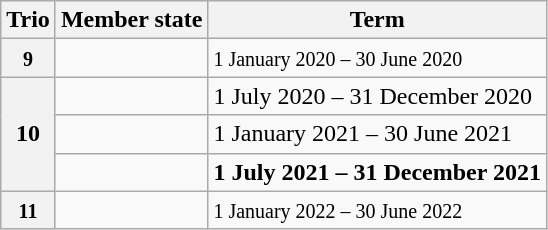<table class="wikitable">
<tr>
<th>Trio</th>
<th>Member state</th>
<th>Term</th>
</tr>
<tr>
<th><small>9</small></th>
<td><small></small></td>
<td><small>1 January 2020 – 30 June 2020</small></td>
</tr>
<tr>
<th rowspan="3">10</th>
<td></td>
<td>1 July 2020 – 31 December 2020</td>
</tr>
<tr>
<td></td>
<td>1 January 2021 – 30 June 2021</td>
</tr>
<tr>
<td><strong></strong></td>
<td><strong>1 July 2021 – 31 December 2021</strong></td>
</tr>
<tr>
<th><small>11</small></th>
<td><small></small></td>
<td><small>1 January 2022 – 30 June 2022</small></td>
</tr>
</table>
